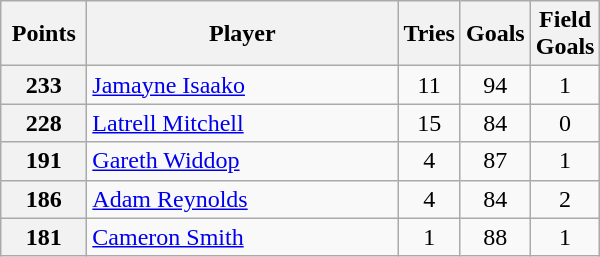<table class="wikitable" style="text-align:left;">
<tr>
<th width=50>Points</th>
<th width=200>Player</th>
<th width=30>Tries</th>
<th width=30>Goals</th>
<th width=30>Field Goals</th>
</tr>
<tr>
<th>233</th>
<td> <a href='#'>Jamayne Isaako</a></td>
<td align=center>11</td>
<td align=center>94</td>
<td align=center>1</td>
</tr>
<tr>
<th>228</th>
<td> <a href='#'>Latrell Mitchell</a></td>
<td align=center>15</td>
<td align=center>84</td>
<td align=center>0</td>
</tr>
<tr>
<th>191</th>
<td> <a href='#'>Gareth Widdop</a></td>
<td align=center>4</td>
<td align=center>87</td>
<td align=center>1</td>
</tr>
<tr>
<th>186</th>
<td> <a href='#'>Adam Reynolds</a></td>
<td align=center>4</td>
<td align=center>84</td>
<td align=center>2</td>
</tr>
<tr>
<th>181</th>
<td> <a href='#'>Cameron Smith</a></td>
<td align=center>1</td>
<td align=center>88</td>
<td align=center>1</td>
</tr>
</table>
